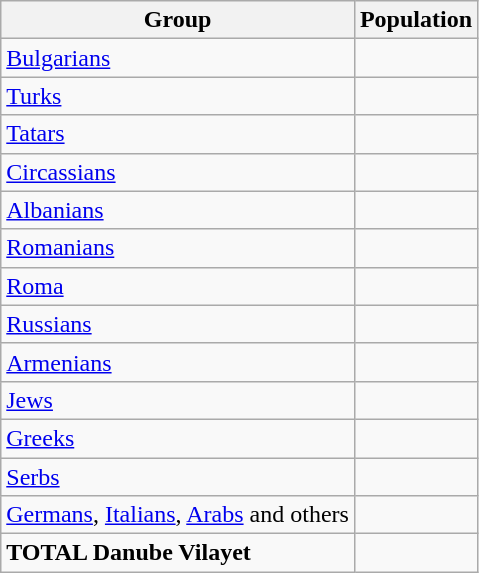<table class="wikitable sortable">
<tr>
<th>Group</th>
<th>Population</th>
</tr>
<tr>
<td><a href='#'>Bulgarians</a></td>
<td></td>
</tr>
<tr>
<td><a href='#'>Turks</a></td>
<td></td>
</tr>
<tr>
<td><a href='#'>Tatars</a></td>
<td></td>
</tr>
<tr>
<td><a href='#'>Circassians</a></td>
<td></td>
</tr>
<tr>
<td><a href='#'>Albanians</a></td>
<td></td>
</tr>
<tr>
<td><a href='#'>Romanians</a></td>
<td></td>
</tr>
<tr>
<td><a href='#'>Roma</a></td>
<td></td>
</tr>
<tr>
<td><a href='#'>Russians</a></td>
<td></td>
</tr>
<tr>
<td><a href='#'>Armenians</a></td>
<td></td>
</tr>
<tr>
<td><a href='#'>Jews</a></td>
<td></td>
</tr>
<tr>
<td><a href='#'>Greeks</a></td>
<td></td>
</tr>
<tr>
<td><a href='#'>Serbs</a></td>
<td></td>
</tr>
<tr>
<td><a href='#'>Germans</a>, <a href='#'>Italians</a>, <a href='#'>Arabs</a> and others</td>
<td></td>
</tr>
<tr>
<td><strong>TOTAL Danube Vilayet</strong></td>
<td></td>
</tr>
</table>
